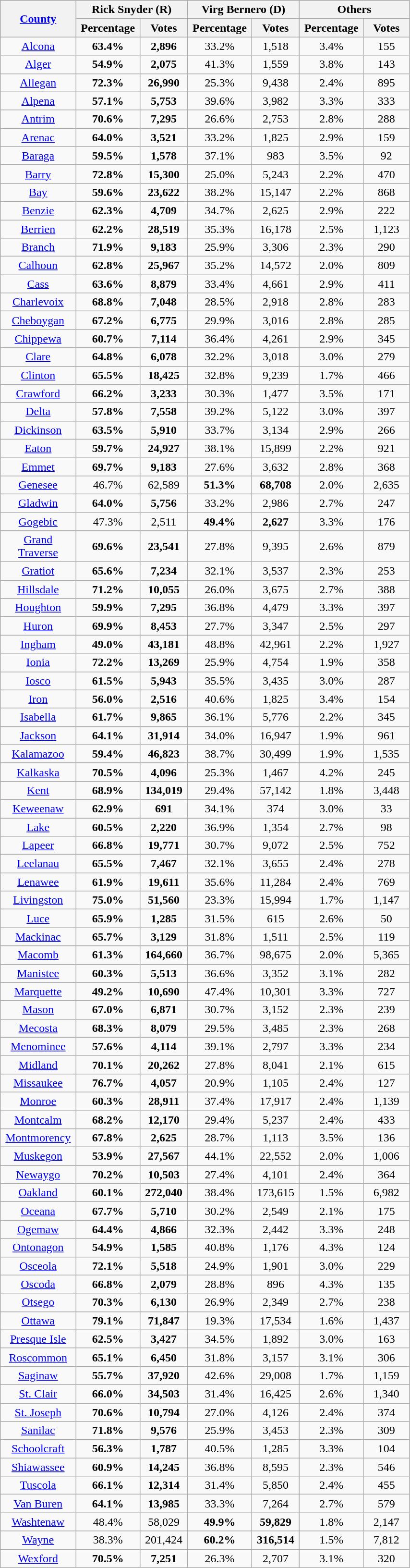<table style="width:45%;" class="wikitable sortable">
<tr style="background:lightgrey;">
<th style="width:10%;" rowspan=2><a href='#'>County</a></th>
<th style="width:20%;" colspan=2>Rick Snyder (R)</th>
<th style="width:20%;" colspan=2>Virg Bernero (D)</th>
<th style="width:20%;" colspan=2>Others</th>
</tr>
<tr>
<th style="width:10%;">Percentage</th>
<th style="width:10%;">Votes</th>
<th style="width:10%;">Percentage</th>
<th style="width:10%;">Votes</th>
<th style="width:10%;">Percentage</th>
<th style="width:10%;">Votes</th>
</tr>
<tr>
<td align="center" ><a href='#'>Alcona</a></td>
<td style="text-align:center;"><strong>63.4%</strong></td>
<td style="text-align:center;"><strong>2,896</strong></td>
<td style="text-align:center;">33.2%</td>
<td style="text-align:center;">1,518</td>
<td style="text-align:center;">3.4%</td>
<td style="text-align:center;">155</td>
</tr>
<tr>
<td align="center" ><a href='#'>Alger</a></td>
<td style="text-align:center;"><strong>54.9%</strong></td>
<td style="text-align:center;"><strong>2,075</strong></td>
<td style="text-align:center;">41.3%</td>
<td style="text-align:center;">1,559</td>
<td style="text-align:center;">3.8%</td>
<td style="text-align:center;">143</td>
</tr>
<tr>
<td align="center" ><a href='#'>Allegan</a></td>
<td style="text-align:center;"><strong>72.3%</strong></td>
<td style="text-align:center;"><strong>26,990</strong></td>
<td style="text-align:center;">25.3%</td>
<td style="text-align:center;">9,438</td>
<td style="text-align:center;">2.4%</td>
<td style="text-align:center;">895</td>
</tr>
<tr>
<td align="center" ><a href='#'>Alpena</a></td>
<td style="text-align:center;"><strong>57.1%</strong></td>
<td style="text-align:center;"><strong>5,753</strong></td>
<td style="text-align:center;">39.6%</td>
<td style="text-align:center;">3,982</td>
<td style="text-align:center;">3.3%</td>
<td style="text-align:center;">333</td>
</tr>
<tr>
<td align="center" ><a href='#'>Antrim</a></td>
<td style="text-align:center;"><strong>70.6%</strong></td>
<td style="text-align:center;"><strong>7,295</strong></td>
<td style="text-align:center;">26.6%</td>
<td style="text-align:center;">2,753</td>
<td style="text-align:center;">2.8%</td>
<td style="text-align:center;">288</td>
</tr>
<tr>
<td align="center" ><a href='#'>Arenac</a></td>
<td style="text-align:center;"><strong>64.0%</strong></td>
<td style="text-align:center;"><strong>3,521</strong></td>
<td style="text-align:center;">33.2%</td>
<td style="text-align:center;">1,825</td>
<td style="text-align:center;">2.9%</td>
<td style="text-align:center;">159</td>
</tr>
<tr>
<td align="center" ><a href='#'>Baraga</a></td>
<td style="text-align:center;"><strong>59.5%</strong></td>
<td style="text-align:center;"><strong>1,578</strong></td>
<td style="text-align:center;">37.1%</td>
<td style="text-align:center;">983</td>
<td style="text-align:center;">3.5%</td>
<td style="text-align:center;">92</td>
</tr>
<tr>
<td align="center" ><a href='#'>Barry</a></td>
<td style="text-align:center;"><strong>72.8%</strong></td>
<td style="text-align:center;"><strong>15,300</strong></td>
<td style="text-align:center;">25.0%</td>
<td style="text-align:center;">5,243</td>
<td style="text-align:center;">2.2%</td>
<td style="text-align:center;">470</td>
</tr>
<tr>
<td align="center" ><a href='#'>Bay</a></td>
<td style="text-align:center;"><strong>59.6%</strong></td>
<td style="text-align:center;"><strong>23,622</strong></td>
<td style="text-align:center;">38.2%</td>
<td style="text-align:center;">15,147</td>
<td style="text-align:center;">2.2%</td>
<td style="text-align:center;">868</td>
</tr>
<tr>
<td align="center" ><a href='#'>Benzie</a></td>
<td style="text-align:center;"><strong>62.3%</strong></td>
<td style="text-align:center;"><strong>4,709</strong></td>
<td style="text-align:center;">34.7%</td>
<td style="text-align:center;">2,625</td>
<td style="text-align:center;">2.9%</td>
<td style="text-align:center;">222</td>
</tr>
<tr>
<td align="center" ><a href='#'>Berrien</a></td>
<td style="text-align:center;"><strong>62.2%</strong></td>
<td style="text-align:center;"><strong>28,519</strong></td>
<td style="text-align:center;">35.3%</td>
<td style="text-align:center;">16,178</td>
<td style="text-align:center;">2.5%</td>
<td style="text-align:center;">1,123</td>
</tr>
<tr>
<td align="center" ><a href='#'>Branch</a></td>
<td style="text-align:center;"><strong>71.9%</strong></td>
<td style="text-align:center;"><strong>9,183</strong></td>
<td style="text-align:center;">25.9%</td>
<td style="text-align:center;">3,306</td>
<td style="text-align:center;">2.3%</td>
<td style="text-align:center;">290</td>
</tr>
<tr>
<td align="center" ><a href='#'>Calhoun</a></td>
<td style="text-align:center;"><strong>62.8%</strong></td>
<td style="text-align:center;"><strong>25,967</strong></td>
<td style="text-align:center;">35.2%</td>
<td style="text-align:center;">14,572</td>
<td style="text-align:center;">2.0%</td>
<td style="text-align:center;">809</td>
</tr>
<tr>
<td align="center" ><a href='#'>Cass</a></td>
<td style="text-align:center;"><strong>63.6%</strong></td>
<td style="text-align:center;"><strong>8,879</strong></td>
<td style="text-align:center;">33.4%</td>
<td style="text-align:center;">4,661</td>
<td style="text-align:center;">2.9%</td>
<td style="text-align:center;">411</td>
</tr>
<tr>
<td align="center" ><a href='#'>Charlevoix</a></td>
<td style="text-align:center;"><strong>68.8%</strong></td>
<td style="text-align:center;"><strong>7,048</strong></td>
<td style="text-align:center;">28.5%</td>
<td style="text-align:center;">2,918</td>
<td style="text-align:center;">2.8%</td>
<td style="text-align:center;">283</td>
</tr>
<tr>
<td align="center" ><a href='#'>Cheboygan</a></td>
<td style="text-align:center;"><strong>67.2%</strong></td>
<td style="text-align:center;"><strong>6,775</strong></td>
<td style="text-align:center;">29.9%</td>
<td style="text-align:center;">3,016</td>
<td style="text-align:center;">2.8%</td>
<td style="text-align:center;">285</td>
</tr>
<tr>
<td align="center" ><a href='#'>Chippewa</a></td>
<td style="text-align:center;"><strong>60.7%</strong></td>
<td style="text-align:center;"><strong>7,114</strong></td>
<td style="text-align:center;">36.4%</td>
<td style="text-align:center;">4,261</td>
<td style="text-align:center;">2.9%</td>
<td style="text-align:center;">345</td>
</tr>
<tr>
<td align="center" ><a href='#'>Clare</a></td>
<td style="text-align:center;"><strong>64.8%</strong></td>
<td style="text-align:center;"><strong>6,078</strong></td>
<td style="text-align:center;">32.2%</td>
<td style="text-align:center;">3,018</td>
<td style="text-align:center;">3.0%</td>
<td style="text-align:center;">279</td>
</tr>
<tr>
<td align="center" ><a href='#'>Clinton</a></td>
<td style="text-align:center;"><strong>65.5%</strong></td>
<td style="text-align:center;"><strong>18,425</strong></td>
<td style="text-align:center;">32.8%</td>
<td style="text-align:center;">9,239</td>
<td style="text-align:center;">1.7%</td>
<td style="text-align:center;">466</td>
</tr>
<tr>
<td align="center" ><a href='#'>Crawford</a></td>
<td style="text-align:center;"><strong>66.2%</strong></td>
<td style="text-align:center;"><strong>3,233</strong></td>
<td style="text-align:center;">30.3%</td>
<td style="text-align:center;">1,477</td>
<td style="text-align:center;">3.5%</td>
<td style="text-align:center;">171</td>
</tr>
<tr>
<td align="center" ><a href='#'>Delta</a></td>
<td style="text-align:center;"><strong>57.8%</strong></td>
<td style="text-align:center;"><strong>7,558</strong></td>
<td style="text-align:center;">39.2%</td>
<td style="text-align:center;">5,122</td>
<td style="text-align:center;">3.0%</td>
<td style="text-align:center;">397</td>
</tr>
<tr>
<td align="center" ><a href='#'>Dickinson</a></td>
<td style="text-align:center;"><strong>63.5%</strong></td>
<td style="text-align:center;"><strong>5,910</strong></td>
<td style="text-align:center;">33.7%</td>
<td style="text-align:center;">3,134</td>
<td style="text-align:center;">2.9%</td>
<td style="text-align:center;">266</td>
</tr>
<tr>
<td align="center" ><a href='#'>Eaton</a></td>
<td style="text-align:center;"><strong>59.7%</strong></td>
<td style="text-align:center;"><strong>24,927</strong></td>
<td style="text-align:center;">38.1%</td>
<td style="text-align:center;">15,899</td>
<td style="text-align:center;">2.2%</td>
<td style="text-align:center;">921</td>
</tr>
<tr>
<td align="center" ><a href='#'>Emmet</a></td>
<td style="text-align:center;"><strong>69.7%</strong></td>
<td style="text-align:center;"><strong>9,183</strong></td>
<td style="text-align:center;">27.6%</td>
<td style="text-align:center;">3,632</td>
<td style="text-align:center;">2.8%</td>
<td style="text-align:center;">368</td>
</tr>
<tr>
<td align="center" ><a href='#'>Genesee</a></td>
<td style="text-align:center;">46.7%</td>
<td style="text-align:center;">62,589</td>
<td style="text-align:center;"><strong>51.3%</strong></td>
<td style="text-align:center;"><strong>68,708</strong></td>
<td style="text-align:center;">2.0%</td>
<td style="text-align:center;">2,635</td>
</tr>
<tr>
<td align="center" ><a href='#'>Gladwin</a></td>
<td style="text-align:center;"><strong>64.0%</strong></td>
<td style="text-align:center;"><strong>5,756</strong></td>
<td style="text-align:center;">33.2%</td>
<td style="text-align:center;">2,986</td>
<td style="text-align:center;">2.7%</td>
<td style="text-align:center;">247</td>
</tr>
<tr>
<td align="center" ><a href='#'>Gogebic</a></td>
<td style="text-align:center;">47.3%</td>
<td style="text-align:center;">2,511</td>
<td style="text-align:center;"><strong>49.4%</strong></td>
<td style="text-align:center;"><strong>2,627</strong></td>
<td style="text-align:center;">3.3%</td>
<td style="text-align:center;">176</td>
</tr>
<tr>
<td align="center" ><a href='#'>Grand Traverse</a></td>
<td style="text-align:center;"><strong>69.6%</strong></td>
<td style="text-align:center;"><strong>23,541</strong></td>
<td style="text-align:center;">27.8%</td>
<td style="text-align:center;">9,395</td>
<td style="text-align:center;">2.6%</td>
<td style="text-align:center;">879</td>
</tr>
<tr>
<td align="center" ><a href='#'>Gratiot</a></td>
<td style="text-align:center;"><strong>65.6%</strong></td>
<td style="text-align:center;"><strong>7,234</strong></td>
<td style="text-align:center;">32.1%</td>
<td style="text-align:center;">3,537</td>
<td style="text-align:center;">2.3%</td>
<td style="text-align:center;">253</td>
</tr>
<tr>
<td align="center" ><a href='#'>Hillsdale</a></td>
<td style="text-align:center;"><strong>71.2%</strong></td>
<td style="text-align:center;"><strong>10,055</strong></td>
<td style="text-align:center;">26.0%</td>
<td style="text-align:center;">3,675</td>
<td style="text-align:center;">2.7%</td>
<td style="text-align:center;">388</td>
</tr>
<tr>
<td align="center" ><a href='#'>Houghton</a></td>
<td style="text-align:center;"><strong>59.9%</strong></td>
<td style="text-align:center;"><strong>7,295</strong></td>
<td style="text-align:center;">36.8%</td>
<td style="text-align:center;">4,479</td>
<td style="text-align:center;">3.3%</td>
<td style="text-align:center;">397</td>
</tr>
<tr>
<td align="center" ><a href='#'>Huron</a></td>
<td style="text-align:center;"><strong>69.9%</strong></td>
<td style="text-align:center;"><strong>8,453</strong></td>
<td style="text-align:center;">27.7%</td>
<td style="text-align:center;">3,347</td>
<td style="text-align:center;">2.5%</td>
<td style="text-align:center;">297</td>
</tr>
<tr>
<td align="center" ><a href='#'>Ingham</a></td>
<td style="text-align:center;"><strong>49.0%</strong></td>
<td style="text-align:center;"><strong>43,181</strong></td>
<td style="text-align:center;">48.8%</td>
<td style="text-align:center;">42,961</td>
<td style="text-align:center;">2.2%</td>
<td style="text-align:center;">1,927</td>
</tr>
<tr>
<td align="center" ><a href='#'>Ionia</a></td>
<td style="text-align:center;"><strong>72.2%</strong></td>
<td style="text-align:center;"><strong>13,269</strong></td>
<td style="text-align:center;">25.9%</td>
<td style="text-align:center;">4,754</td>
<td style="text-align:center;">1.9%</td>
<td style="text-align:center;">358</td>
</tr>
<tr>
<td align="center" ><a href='#'>Iosco</a></td>
<td style="text-align:center;"><strong>61.5%</strong></td>
<td style="text-align:center;"><strong>5,943</strong></td>
<td style="text-align:center;">35.5%</td>
<td style="text-align:center;">3,435</td>
<td style="text-align:center;">3.0%</td>
<td style="text-align:center;">287</td>
</tr>
<tr>
<td align="center" ><a href='#'>Iron</a></td>
<td style="text-align:center;"><strong>56.0%</strong></td>
<td style="text-align:center;"><strong>2,516</strong></td>
<td style="text-align:center;">40.6%</td>
<td style="text-align:center;">1,825</td>
<td style="text-align:center;">3.4%</td>
<td style="text-align:center;">154</td>
</tr>
<tr>
<td align="center" ><a href='#'>Isabella</a></td>
<td style="text-align:center;"><strong>61.7%</strong></td>
<td style="text-align:center;"><strong>9,865</strong></td>
<td style="text-align:center;">36.1%</td>
<td style="text-align:center;">5,776</td>
<td style="text-align:center;">2.2%</td>
<td style="text-align:center;">345</td>
</tr>
<tr>
<td align="center" ><a href='#'>Jackson</a></td>
<td style="text-align:center;"><strong>64.1%</strong></td>
<td style="text-align:center;"><strong>31,914</strong></td>
<td style="text-align:center;">34.0%</td>
<td style="text-align:center;">16,947</td>
<td style="text-align:center;">1.9%</td>
<td style="text-align:center;">961</td>
</tr>
<tr>
<td align="center" ><a href='#'>Kalamazoo</a></td>
<td style="text-align:center;"><strong>59.4%</strong></td>
<td style="text-align:center;"><strong>46,823</strong></td>
<td style="text-align:center;">38.7%</td>
<td style="text-align:center;">30,499</td>
<td style="text-align:center;">1.9%</td>
<td style="text-align:center;">1,535</td>
</tr>
<tr>
<td align="center" ><a href='#'>Kalkaska</a></td>
<td style="text-align:center;"><strong>70.5%</strong></td>
<td style="text-align:center;"><strong>4,096</strong></td>
<td style="text-align:center;">25.3%</td>
<td style="text-align:center;">1,467</td>
<td style="text-align:center;">4.2%</td>
<td style="text-align:center;">245</td>
</tr>
<tr>
<td align="center" ><a href='#'>Kent</a></td>
<td style="text-align:center;"><strong>68.9%</strong></td>
<td style="text-align:center;"><strong>134,019</strong></td>
<td style="text-align:center;">29.4%</td>
<td style="text-align:center;">57,142</td>
<td style="text-align:center;">1.8%</td>
<td style="text-align:center;">3,448</td>
</tr>
<tr>
<td align="center" ><a href='#'>Keweenaw</a></td>
<td style="text-align:center;"><strong>62.9%</strong></td>
<td style="text-align:center;"><strong>691</strong></td>
<td style="text-align:center;">34.1%</td>
<td style="text-align:center;">374</td>
<td style="text-align:center;">3.0%</td>
<td style="text-align:center;">33</td>
</tr>
<tr>
<td align="center" ><a href='#'>Lake</a></td>
<td style="text-align:center;"><strong>60.5%</strong></td>
<td style="text-align:center;"><strong>2,220</strong></td>
<td style="text-align:center;">36.9%</td>
<td style="text-align:center;">1,354</td>
<td style="text-align:center;">2.7%</td>
<td style="text-align:center;">98</td>
</tr>
<tr>
<td align="center" ><a href='#'>Lapeer</a></td>
<td style="text-align:center;"><strong>66.8%</strong></td>
<td style="text-align:center;"><strong>19,771</strong></td>
<td style="text-align:center;">30.7%</td>
<td style="text-align:center;">9,072</td>
<td style="text-align:center;">2.5%</td>
<td style="text-align:center;">752</td>
</tr>
<tr>
<td align="center" ><a href='#'>Leelanau</a></td>
<td style="text-align:center;"><strong>65.5%</strong></td>
<td style="text-align:center;"><strong>7,467</strong></td>
<td style="text-align:center;">32.1%</td>
<td style="text-align:center;">3,655</td>
<td style="text-align:center;">2.4%</td>
<td style="text-align:center;">278</td>
</tr>
<tr>
<td align="center" ><a href='#'>Lenawee</a></td>
<td style="text-align:center;"><strong>61.9%</strong></td>
<td style="text-align:center;"><strong>19,611</strong></td>
<td style="text-align:center;">35.6%</td>
<td style="text-align:center;">11,284</td>
<td style="text-align:center;">2.4%</td>
<td style="text-align:center;">769</td>
</tr>
<tr>
<td align="center" ><a href='#'>Livingston</a></td>
<td style="text-align:center;"><strong>75.0%</strong></td>
<td style="text-align:center;"><strong>51,560</strong></td>
<td style="text-align:center;">23.3%</td>
<td style="text-align:center;">15,994</td>
<td style="text-align:center;">1.7%</td>
<td style="text-align:center;">1,147</td>
</tr>
<tr>
<td align="center" ><a href='#'>Luce</a></td>
<td style="text-align:center;"><strong>65.9%</strong></td>
<td style="text-align:center;"><strong>1,285</strong></td>
<td style="text-align:center;">31.5%</td>
<td style="text-align:center;">615</td>
<td style="text-align:center;">2.6%</td>
<td style="text-align:center;">50</td>
</tr>
<tr>
<td align="center" ><a href='#'>Mackinac</a></td>
<td style="text-align:center;"><strong>65.7%</strong></td>
<td style="text-align:center;"><strong>3,129</strong></td>
<td style="text-align:center;">31.8%</td>
<td style="text-align:center;">1,511</td>
<td style="text-align:center;">2.5%</td>
<td style="text-align:center;">119</td>
</tr>
<tr>
<td align="center" ><a href='#'>Macomb</a></td>
<td style="text-align:center;"><strong>61.3%</strong></td>
<td style="text-align:center;"><strong>164,660</strong></td>
<td style="text-align:center;">36.7%</td>
<td style="text-align:center;">98,675</td>
<td style="text-align:center;">2.0%</td>
<td style="text-align:center;">5,365</td>
</tr>
<tr>
<td align="center" ><a href='#'>Manistee</a></td>
<td style="text-align:center;"><strong>60.3%</strong></td>
<td style="text-align:center;"><strong>5,513</strong></td>
<td style="text-align:center;">36.6%</td>
<td style="text-align:center;">3,352</td>
<td style="text-align:center;">3.1%</td>
<td style="text-align:center;">282</td>
</tr>
<tr>
<td align="center" ><a href='#'>Marquette</a></td>
<td style="text-align:center;"><strong>49.2%</strong></td>
<td style="text-align:center;"><strong>10,690</strong></td>
<td style="text-align:center;">47.4%</td>
<td style="text-align:center;">10,301</td>
<td style="text-align:center;">3.3%</td>
<td style="text-align:center;">727</td>
</tr>
<tr>
<td align="center" ><a href='#'>Mason</a></td>
<td style="text-align:center;"><strong>67.0%</strong></td>
<td style="text-align:center;"><strong>6,871</strong></td>
<td style="text-align:center;">30.7%</td>
<td style="text-align:center;">3,152</td>
<td style="text-align:center;">2.3%</td>
<td style="text-align:center;">239</td>
</tr>
<tr>
<td align="center" ><a href='#'>Mecosta</a></td>
<td style="text-align:center;"><strong>68.3%</strong></td>
<td style="text-align:center;"><strong>8,079</strong></td>
<td style="text-align:center;">29.5%</td>
<td style="text-align:center;">3,485</td>
<td style="text-align:center;">2.3%</td>
<td style="text-align:center;">268</td>
</tr>
<tr>
<td align="center" ><a href='#'>Menominee</a></td>
<td style="text-align:center;"><strong>57.6%</strong></td>
<td style="text-align:center;"><strong>4,114</strong></td>
<td style="text-align:center;">39.1%</td>
<td style="text-align:center;">2,797</td>
<td style="text-align:center;">3.3%</td>
<td style="text-align:center;">234</td>
</tr>
<tr>
<td align="center" ><a href='#'>Midland</a></td>
<td style="text-align:center;"><strong>70.1%</strong></td>
<td style="text-align:center;"><strong>20,262</strong></td>
<td style="text-align:center;">27.8%</td>
<td style="text-align:center;">8,041</td>
<td style="text-align:center;">2.1%</td>
<td style="text-align:center;">615</td>
</tr>
<tr>
<td align="center" ><a href='#'>Missaukee</a></td>
<td style="text-align:center;"><strong>76.7%</strong></td>
<td style="text-align:center;"><strong>4,057</strong></td>
<td style="text-align:center;">20.9%</td>
<td style="text-align:center;">1,105</td>
<td style="text-align:center;">2.4%</td>
<td style="text-align:center;">127</td>
</tr>
<tr>
<td align="center" ><a href='#'>Monroe</a></td>
<td style="text-align:center;"><strong>60.3%</strong></td>
<td style="text-align:center;"><strong>28,911</strong></td>
<td style="text-align:center;">37.4%</td>
<td style="text-align:center;">17,917</td>
<td style="text-align:center;">2.4%</td>
<td style="text-align:center;">1,139</td>
</tr>
<tr>
<td align="center" ><a href='#'>Montcalm</a></td>
<td style="text-align:center;"><strong>68.2%</strong></td>
<td style="text-align:center;"><strong>12,170</strong></td>
<td style="text-align:center;">29.4%</td>
<td style="text-align:center;">5,237</td>
<td style="text-align:center;">2.4%</td>
<td style="text-align:center;">433</td>
</tr>
<tr>
<td align="center" ><a href='#'>Montmorency</a></td>
<td style="text-align:center;"><strong>67.8%</strong></td>
<td style="text-align:center;"><strong>2,625</strong></td>
<td style="text-align:center;">28.7%</td>
<td style="text-align:center;">1,113</td>
<td style="text-align:center;">3.5%</td>
<td style="text-align:center;">136</td>
</tr>
<tr>
<td align="center" ><a href='#'>Muskegon</a></td>
<td style="text-align:center;"><strong>53.9%</strong></td>
<td style="text-align:center;"><strong>27,567</strong></td>
<td style="text-align:center;">44.1%</td>
<td style="text-align:center;">22,552</td>
<td style="text-align:center;">2.0%</td>
<td style="text-align:center;">1,006</td>
</tr>
<tr>
<td align="center" ><a href='#'>Newaygo</a></td>
<td style="text-align:center;"><strong>70.2%</strong></td>
<td style="text-align:center;"><strong>10,503</strong></td>
<td style="text-align:center;">27.4%</td>
<td style="text-align:center;">4,101</td>
<td style="text-align:center;">2.4%</td>
<td style="text-align:center;">364</td>
</tr>
<tr>
<td align="center" ><a href='#'>Oakland</a></td>
<td style="text-align:center;"><strong>60.1%</strong></td>
<td style="text-align:center;"><strong>272,040</strong></td>
<td style="text-align:center;">38.4%</td>
<td style="text-align:center;">173,615</td>
<td style="text-align:center;">1.5%</td>
<td style="text-align:center;">6,982</td>
</tr>
<tr>
<td align="center" ><a href='#'>Oceana</a></td>
<td style="text-align:center;"><strong>67.7%</strong></td>
<td style="text-align:center;"><strong>5,710</strong></td>
<td style="text-align:center;">30.2%</td>
<td style="text-align:center;">2,549</td>
<td style="text-align:center;">2.1%</td>
<td style="text-align:center;">175</td>
</tr>
<tr>
<td align="center" ><a href='#'>Ogemaw</a></td>
<td style="text-align:center;"><strong>64.4%</strong></td>
<td style="text-align:center;"><strong>4,866</strong></td>
<td style="text-align:center;">32.3%</td>
<td style="text-align:center;">2,442</td>
<td style="text-align:center;">3.3%</td>
<td style="text-align:center;">248</td>
</tr>
<tr>
<td align="center" ><a href='#'>Ontonagon</a></td>
<td style="text-align:center;"><strong>54.9%</strong></td>
<td style="text-align:center;"><strong>1,585</strong></td>
<td style="text-align:center;">40.8%</td>
<td style="text-align:center;">1,176</td>
<td style="text-align:center;">4.3%</td>
<td style="text-align:center;">124</td>
</tr>
<tr>
<td align="center" ><a href='#'>Osceola</a></td>
<td style="text-align:center;"><strong>72.1%</strong></td>
<td style="text-align:center;"><strong>5,518</strong></td>
<td style="text-align:center;">24.9%</td>
<td style="text-align:center;">1,901</td>
<td style="text-align:center;">3.0%</td>
<td style="text-align:center;">229</td>
</tr>
<tr>
<td align="center" ><a href='#'>Oscoda</a></td>
<td style="text-align:center;"><strong>66.8%</strong></td>
<td style="text-align:center;"><strong>2,079</strong></td>
<td style="text-align:center;">28.8%</td>
<td style="text-align:center;">896</td>
<td style="text-align:center;">4.3%</td>
<td style="text-align:center;">135</td>
</tr>
<tr>
<td align="center" ><a href='#'>Otsego</a></td>
<td style="text-align:center;"><strong>70.3%</strong></td>
<td style="text-align:center;"><strong>6,130</strong></td>
<td style="text-align:center;">26.9%</td>
<td style="text-align:center;">2,349</td>
<td style="text-align:center;">2.7%</td>
<td style="text-align:center;">238</td>
</tr>
<tr>
<td align="center" ><a href='#'>Ottawa</a></td>
<td style="text-align:center;"><strong>79.1%</strong></td>
<td style="text-align:center;"><strong>71,847</strong></td>
<td style="text-align:center;">19.3%</td>
<td style="text-align:center;">17,534</td>
<td style="text-align:center;">1.6%</td>
<td style="text-align:center;">1,437</td>
</tr>
<tr>
<td align="center" ><a href='#'>Presque Isle</a></td>
<td style="text-align:center;"><strong>62.5%</strong></td>
<td style="text-align:center;"><strong>3,427</strong></td>
<td style="text-align:center;">34.5%</td>
<td style="text-align:center;">1,892</td>
<td style="text-align:center;">3.0%</td>
<td style="text-align:center;">163</td>
</tr>
<tr>
<td align="center" ><a href='#'>Roscommon</a></td>
<td style="text-align:center;"><strong>65.1%</strong></td>
<td style="text-align:center;"><strong>6,450</strong></td>
<td style="text-align:center;">31.8%</td>
<td style="text-align:center;">3,157</td>
<td style="text-align:center;">3.1%</td>
<td style="text-align:center;">306</td>
</tr>
<tr>
<td align="center" ><a href='#'>Saginaw</a></td>
<td style="text-align:center;"><strong>55.7%</strong></td>
<td style="text-align:center;"><strong>37,920</strong></td>
<td style="text-align:center;">42.6%</td>
<td style="text-align:center;">29,008</td>
<td style="text-align:center;">1.7%</td>
<td style="text-align:center;">1,159</td>
</tr>
<tr>
<td align="center" ><a href='#'>St. Clair</a></td>
<td style="text-align:center;"><strong>66.0%</strong></td>
<td style="text-align:center;"><strong>34,503</strong></td>
<td style="text-align:center;">31.4%</td>
<td style="text-align:center;">16,425</td>
<td style="text-align:center;">2.6%</td>
<td style="text-align:center;">1,340</td>
</tr>
<tr>
<td align="center" ><a href='#'>St. Joseph</a></td>
<td style="text-align:center;"><strong>70.6%</strong></td>
<td style="text-align:center;"><strong>10,794</strong></td>
<td style="text-align:center;">27.0%</td>
<td style="text-align:center;">4,126</td>
<td style="text-align:center;">2.4%</td>
<td style="text-align:center;">374</td>
</tr>
<tr>
<td align="center" ><a href='#'>Sanilac</a></td>
<td style="text-align:center;"><strong>71.8%</strong></td>
<td style="text-align:center;"><strong>9,576</strong></td>
<td style="text-align:center;">25.9%</td>
<td style="text-align:center;">3,453</td>
<td style="text-align:center;">2.3%</td>
<td style="text-align:center;">309</td>
</tr>
<tr>
<td align="center" ><a href='#'>Schoolcraft</a></td>
<td style="text-align:center;"><strong>56.3%</strong></td>
<td style="text-align:center;"><strong>1,787</strong></td>
<td style="text-align:center;">40.5%</td>
<td style="text-align:center;">1,285</td>
<td style="text-align:center;">3.3%</td>
<td style="text-align:center;">104</td>
</tr>
<tr>
<td align="center" ><a href='#'>Shiawassee</a></td>
<td style="text-align:center;"><strong>60.9%</strong></td>
<td style="text-align:center;"><strong>14,245</strong></td>
<td style="text-align:center;">36.8%</td>
<td style="text-align:center;">8,595</td>
<td style="text-align:center;">2.3%</td>
<td style="text-align:center;">546</td>
</tr>
<tr>
<td align="center" ><a href='#'>Tuscola</a></td>
<td style="text-align:center;"><strong>66.1%</strong></td>
<td style="text-align:center;"><strong>12,314</strong></td>
<td style="text-align:center;">31.4%</td>
<td style="text-align:center;">5,850</td>
<td style="text-align:center;">2.4%</td>
<td style="text-align:center;">455</td>
</tr>
<tr>
<td align="center" ><a href='#'>Van Buren</a></td>
<td style="text-align:center;"><strong>64.1%</strong></td>
<td style="text-align:center;"><strong>13,985</strong></td>
<td style="text-align:center;">33.3%</td>
<td style="text-align:center;">7,264</td>
<td style="text-align:center;">2.7%</td>
<td style="text-align:center;">579</td>
</tr>
<tr>
<td align="center" ><a href='#'>Washtenaw</a></td>
<td style="text-align:center;">48.4%</td>
<td style="text-align:center;">58,029</td>
<td style="text-align:center;"><strong>49.9%</strong></td>
<td style="text-align:center;"><strong>59,829</strong></td>
<td style="text-align:center;">1.8%</td>
<td style="text-align:center;">2,147</td>
</tr>
<tr>
<td align="center" ><a href='#'>Wayne</a></td>
<td style="text-align:center;">38.3%</td>
<td style="text-align:center;">201,424</td>
<td style="text-align:center;"><strong>60.2%</strong></td>
<td style="text-align:center;"><strong>316,514</strong></td>
<td style="text-align:center;">1.5%</td>
<td style="text-align:center;">7,812</td>
</tr>
<tr>
<td align="center" ><a href='#'>Wexford</a></td>
<td style="text-align:center;"><strong>70.5%</strong></td>
<td style="text-align:center;"><strong>7,251</strong></td>
<td style="text-align:center;">26.3%</td>
<td style="text-align:center;">2,707</td>
<td style="text-align:center;">3.1%</td>
<td style="text-align:center;">320</td>
</tr>
</table>
